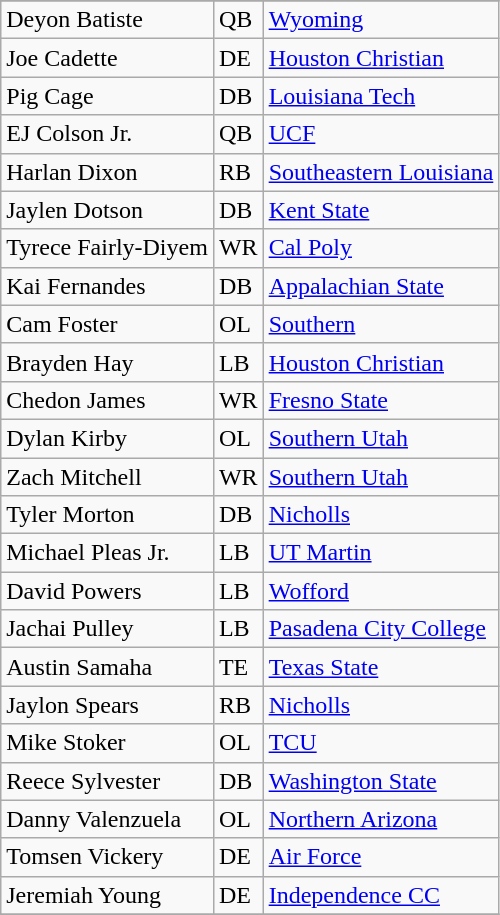<table class="wikitable sortable">
<tr>
</tr>
<tr>
<td>Deyon Batiste</td>
<td>QB</td>
<td><a href='#'>Wyoming</a></td>
</tr>
<tr>
<td>Joe Cadette</td>
<td>DE</td>
<td><a href='#'>Houston Christian</a></td>
</tr>
<tr>
<td>Pig Cage</td>
<td>DB</td>
<td><a href='#'>Louisiana Tech</a></td>
</tr>
<tr>
<td>EJ Colson Jr.</td>
<td>QB</td>
<td><a href='#'>UCF</a></td>
</tr>
<tr>
<td>Harlan Dixon</td>
<td>RB</td>
<td><a href='#'>Southeastern Louisiana</a></td>
</tr>
<tr>
<td>Jaylen Dotson</td>
<td>DB</td>
<td><a href='#'>Kent State</a></td>
</tr>
<tr>
<td>Tyrece Fairly-Diyem</td>
<td>WR</td>
<td><a href='#'>Cal Poly</a></td>
</tr>
<tr>
<td>Kai Fernandes</td>
<td>DB</td>
<td><a href='#'>Appalachian State</a></td>
</tr>
<tr>
<td>Cam Foster</td>
<td>OL</td>
<td><a href='#'>Southern</a></td>
</tr>
<tr>
<td>Brayden Hay</td>
<td>LB</td>
<td><a href='#'>Houston Christian</a></td>
</tr>
<tr>
<td>Chedon James</td>
<td>WR</td>
<td><a href='#'>Fresno State</a></td>
</tr>
<tr>
<td>Dylan Kirby</td>
<td>OL</td>
<td><a href='#'>Southern Utah</a></td>
</tr>
<tr>
<td>Zach Mitchell</td>
<td>WR</td>
<td><a href='#'>Southern Utah</a></td>
</tr>
<tr>
<td>Tyler Morton</td>
<td>DB</td>
<td><a href='#'>Nicholls</a></td>
</tr>
<tr>
<td>Michael Pleas Jr.</td>
<td>LB</td>
<td><a href='#'>UT Martin</a></td>
</tr>
<tr>
<td>David Powers</td>
<td>LB</td>
<td><a href='#'>Wofford</a></td>
</tr>
<tr>
<td>Jachai Pulley</td>
<td>LB</td>
<td><a href='#'>Pasadena City College</a></td>
</tr>
<tr>
<td>Austin Samaha</td>
<td>TE</td>
<td><a href='#'>Texas State</a></td>
</tr>
<tr>
<td>Jaylon Spears</td>
<td>RB</td>
<td><a href='#'>Nicholls</a></td>
</tr>
<tr>
<td>Mike Stoker</td>
<td>OL</td>
<td><a href='#'>TCU</a></td>
</tr>
<tr>
<td>Reece Sylvester</td>
<td>DB</td>
<td><a href='#'>Washington State</a></td>
</tr>
<tr>
<td>Danny Valenzuela</td>
<td>OL</td>
<td><a href='#'>Northern Arizona</a></td>
</tr>
<tr>
<td>Tomsen Vickery</td>
<td>DE</td>
<td><a href='#'>Air Force</a></td>
</tr>
<tr>
<td>Jeremiah Young</td>
<td>DE</td>
<td><a href='#'>Independence CC</a></td>
</tr>
<tr>
</tr>
</table>
